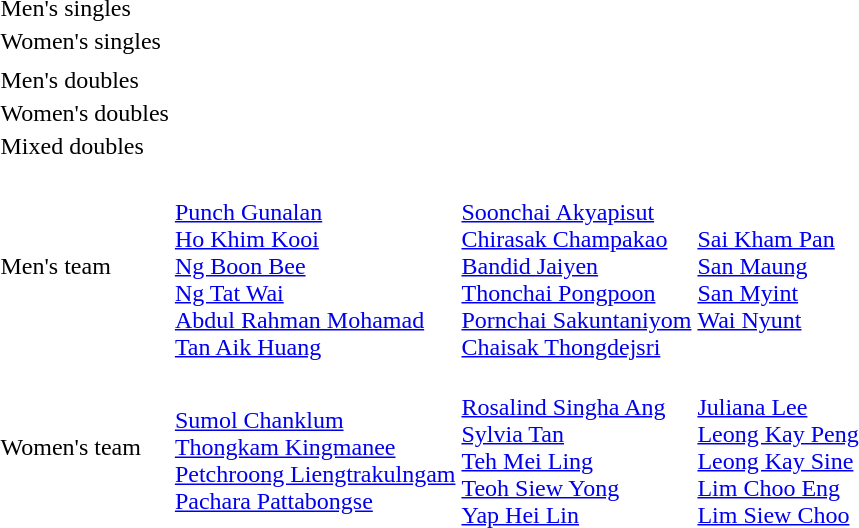<table>
<tr>
<td>Men's singles<br></td>
<td></td>
<td></td>
<td></td>
</tr>
<tr>
<td>Women's singles<br></td>
<td></td>
<td></td>
<td></td>
</tr>
<tr>
<th colspan="4"></th>
</tr>
<tr>
<td>Men's doubles<br></td>
<td></td>
<td></td>
<td></td>
</tr>
<tr>
<td>Women's doubles<br></td>
<td></td>
<td></td>
<td></td>
</tr>
<tr>
<td>Mixed doubles<br></td>
<td></td>
<td></td>
<td></td>
</tr>
<tr>
<th colspan="4"></th>
</tr>
<tr>
<td>Men's team<br></td>
<td><br><a href='#'>Punch Gunalan</a><br><a href='#'>Ho Khim Kooi</a><br><a href='#'>Ng Boon Bee</a><br><a href='#'>Ng Tat Wai</a><br><a href='#'>Abdul Rahman Mohamad</a><br><a href='#'>Tan Aik Huang</a></td>
<td><br><a href='#'>Soonchai Akyapisut</a><br><a href='#'>Chirasak Champakao</a><br><a href='#'>Bandid Jaiyen</a><br><a href='#'>Thonchai Pongpoon</a><br><a href='#'>Pornchai Sakuntaniyom</a><br><a href='#'>Chaisak Thongdejsri</a></td>
<td><br><a href='#'>Sai Kham Pan</a><br><a href='#'>San Maung</a><br><a href='#'>San Myint</a><br><a href='#'>Wai Nyunt</a></td>
</tr>
<tr>
<td>Women's team<br></td>
<td><br><a href='#'>Sumol Chanklum</a><br><a href='#'>Thongkam Kingmanee</a><br><a href='#'>Petchroong Liengtrakulngam</a><br><a href='#'>Pachara Pattabongse</a></td>
<td><br><a href='#'>Rosalind Singha Ang</a><br><a href='#'>Sylvia Tan</a><br><a href='#'>Teh Mei Ling</a><br><a href='#'>Teoh Siew Yong</a><br><a href='#'>Yap Hei Lin</a></td>
<td><br><a href='#'>Juliana Lee</a><br><a href='#'>Leong Kay Peng</a><br><a href='#'>Leong Kay Sine</a><br><a href='#'>Lim Choo Eng</a><br><a href='#'>Lim Siew Choo</a></td>
</tr>
</table>
